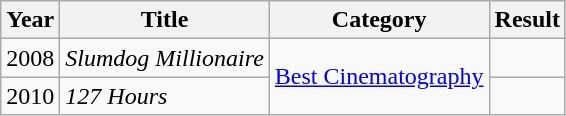<table class="wikitable">
<tr>
<th>Year</th>
<th>Title</th>
<th>Category</th>
<th>Result</th>
</tr>
<tr>
<td>2008</td>
<td><em>Slumdog Millionaire</em></td>
<td rowspan=2><a href='#'>Best Cinematography</a></td>
<td></td>
</tr>
<tr>
<td>2010</td>
<td><em>127 Hours</em></td>
<td></td>
</tr>
</table>
